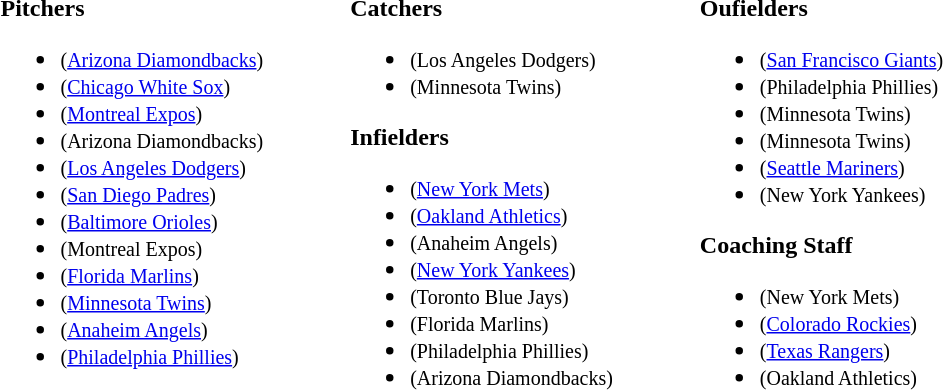<table>
<tr>
<td valign="top"><br><strong>Pitchers</strong><ul><li> <small>(<a href='#'>Arizona Diamondbacks</a>)</small></li><li> <small>(<a href='#'>Chicago White Sox</a>)</small></li><li> <small>(<a href='#'>Montreal Expos</a>)</small></li><li> <small>(Arizona Diamondbacks)</small></li><li> <small>(<a href='#'>Los Angeles Dodgers</a>)</small></li><li> <small>(<a href='#'>San Diego Padres</a>)</small></li><li> <small>(<a href='#'>Baltimore Orioles</a>)</small></li><li> <small>(Montreal Expos)</small></li><li> <small>(<a href='#'>Florida Marlins</a>)</small></li><li> <small>(<a href='#'>Minnesota Twins</a>)</small></li><li> <small>(<a href='#'>Anaheim Angels</a>)</small></li><li> <small>(<a href='#'>Philadelphia Phillies</a>)</small></li></ul></td>
<td width="50"> </td>
<td valign="top"><br><strong>Catchers</strong><ul><li> <small>(Los Angeles Dodgers)</small></li><li> <small>(Minnesota Twins)</small></li></ul><strong>Infielders</strong><ul><li> <small>(<a href='#'>New York Mets</a>)</small></li><li> <small>(<a href='#'>Oakland Athletics</a>)</small></li><li> <small>(Anaheim Angels)</small></li><li> <small>(<a href='#'>New York Yankees</a>)</small></li><li> <small>(Toronto Blue Jays)</small></li><li> <small>(Florida Marlins)</small></li><li> <small>(Philadelphia Phillies)</small></li><li> <small>(Arizona Diamondbacks)</small></li></ul></td>
<td width="50"> </td>
<td valign="top"><br><strong>Oufielders</strong><ul><li> <small>(<a href='#'>San Francisco Giants</a>)</small></li><li> <small>(Philadelphia Phillies)</small></li><li> <small>(Minnesota Twins)</small></li><li> <small>(Minnesota Twins)</small></li><li> <small>(<a href='#'>Seattle Mariners</a>)</small></li><li> <small>(New York Yankees)</small></li></ul><strong>Coaching Staff</strong><ul><li> <small>(New York Mets)</small></li><li> <small>(<a href='#'>Colorado Rockies</a>)</small></li><li> <small>(<a href='#'>Texas Rangers</a>)</small></li><li> <small>(Oakland Athletics)</small></li></ul></td>
</tr>
</table>
